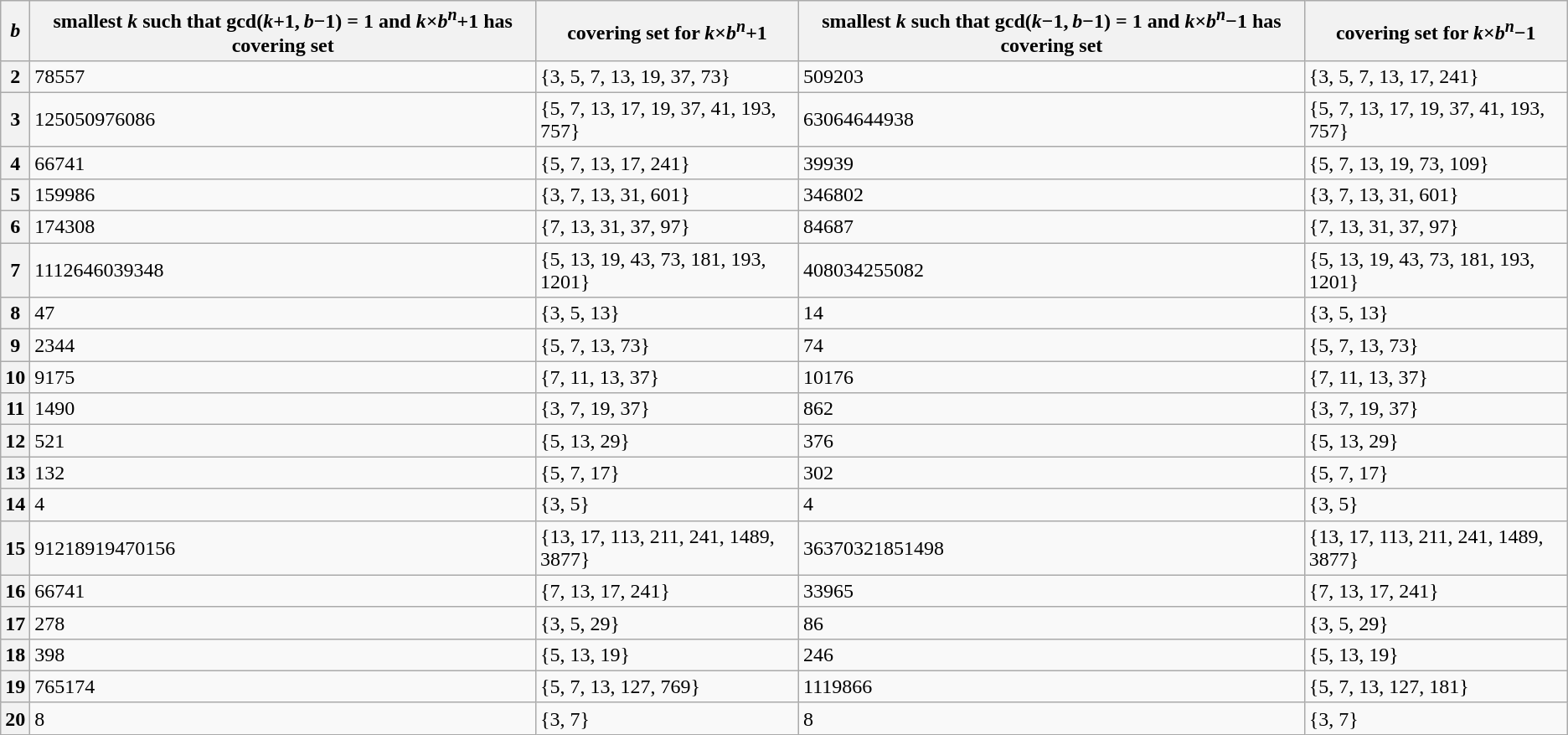<table class=wikitable>
<tr>
<th><em>b</em></th>
<th>smallest <em>k</em> such that gcd(<em>k</em>+1, <em>b</em>−1) = 1 and <em>k</em>×<em>b</em><sup><em>n</em></sup>+1 has covering set</th>
<th>covering set for <em>k</em>×<em>b</em><sup><em>n</em></sup>+1</th>
<th>smallest <em>k</em> such that gcd(<em>k</em>−1, <em>b</em>−1) = 1 and <em>k</em>×<em>b</em><sup><em>n</em></sup>−1 has covering set</th>
<th>covering set for <em>k</em>×<em>b</em><sup><em>n</em></sup>−1</th>
</tr>
<tr>
<th>2</th>
<td>78557</td>
<td>{3, 5, 7, 13, 19, 37, 73}</td>
<td>509203</td>
<td>{3, 5, 7, 13, 17, 241}</td>
</tr>
<tr>
<th>3</th>
<td>125050976086</td>
<td>{5, 7, 13, 17, 19, 37, 41, 193, 757}</td>
<td>63064644938</td>
<td>{5, 7, 13, 17, 19, 37, 41, 193, 757}</td>
</tr>
<tr>
<th>4</th>
<td>66741</td>
<td>{5, 7, 13, 17, 241}</td>
<td>39939</td>
<td>{5, 7, 13, 19, 73, 109}</td>
</tr>
<tr>
<th>5</th>
<td>159986</td>
<td>{3, 7, 13, 31, 601}</td>
<td>346802</td>
<td>{3, 7, 13, 31, 601}</td>
</tr>
<tr>
<th>6</th>
<td>174308</td>
<td>{7, 13, 31, 37, 97}</td>
<td>84687</td>
<td>{7, 13, 31, 37, 97}</td>
</tr>
<tr>
<th>7</th>
<td>1112646039348</td>
<td>{5, 13, 19, 43, 73, 181, 193, 1201}</td>
<td>408034255082</td>
<td>{5, 13, 19, 43, 73, 181, 193, 1201}</td>
</tr>
<tr>
<th>8</th>
<td>47</td>
<td>{3, 5, 13}</td>
<td>14</td>
<td>{3, 5, 13}</td>
</tr>
<tr>
<th>9</th>
<td>2344</td>
<td>{5, 7, 13, 73}</td>
<td>74</td>
<td>{5, 7, 13, 73}</td>
</tr>
<tr>
<th>10</th>
<td>9175</td>
<td>{7, 11, 13, 37}</td>
<td>10176</td>
<td>{7, 11, 13, 37}</td>
</tr>
<tr>
<th>11</th>
<td>1490</td>
<td>{3, 7, 19, 37}</td>
<td>862</td>
<td>{3, 7, 19, 37}</td>
</tr>
<tr>
<th>12</th>
<td>521</td>
<td>{5, 13, 29}</td>
<td>376</td>
<td>{5, 13, 29}</td>
</tr>
<tr>
<th>13</th>
<td>132</td>
<td>{5, 7, 17}</td>
<td>302</td>
<td>{5, 7, 17}</td>
</tr>
<tr>
<th>14</th>
<td>4</td>
<td>{3, 5}</td>
<td>4</td>
<td>{3, 5}</td>
</tr>
<tr>
<th>15</th>
<td>91218919470156</td>
<td>{13, 17, 113, 211, 241, 1489, 3877}</td>
<td>36370321851498</td>
<td>{13, 17, 113, 211, 241, 1489, 3877}</td>
</tr>
<tr>
<th>16</th>
<td>66741</td>
<td>{7, 13, 17, 241}</td>
<td>33965</td>
<td>{7, 13, 17, 241}</td>
</tr>
<tr>
<th>17</th>
<td>278</td>
<td>{3, 5, 29}</td>
<td>86</td>
<td>{3, 5, 29}</td>
</tr>
<tr>
<th>18</th>
<td>398</td>
<td>{5, 13, 19}</td>
<td>246</td>
<td>{5, 13, 19}</td>
</tr>
<tr>
<th>19</th>
<td>765174</td>
<td>{5, 7, 13, 127, 769}</td>
<td>1119866</td>
<td>{5, 7, 13, 127, 181}</td>
</tr>
<tr>
<th>20</th>
<td>8</td>
<td>{3, 7}</td>
<td>8</td>
<td>{3, 7}</td>
</tr>
</table>
